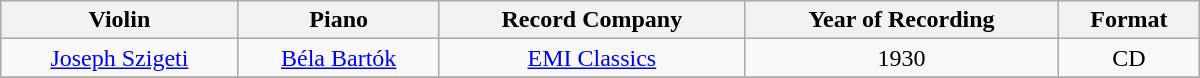<table class="wikitable" width="800px">
<tr>
<th align="center">Violin</th>
<th align="center">Piano</th>
<th align="center">Record Company</th>
<th align="center">Year of Recording</th>
<th align="center">Format</th>
</tr>
<tr>
<td align="center"><a href='#'>Joseph Szigeti</a></td>
<td align="center"><a href='#'>Béla Bartók</a></td>
<td align="center"><a href='#'>EMI Classics</a></td>
<td align="center">1930</td>
<td align="center">CD</td>
</tr>
<tr>
</tr>
</table>
